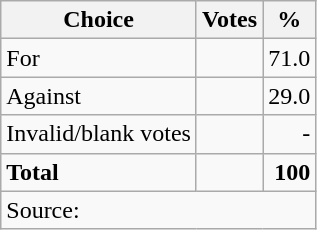<table class=wikitable style=text-align:right>
<tr>
<th>Choice</th>
<th>Votes</th>
<th>%</th>
</tr>
<tr>
<td align=left>For</td>
<td></td>
<td>71.0</td>
</tr>
<tr>
<td align=left>Against</td>
<td></td>
<td>29.0</td>
</tr>
<tr>
<td align=left>Invalid/blank votes</td>
<td></td>
<td>-</td>
</tr>
<tr>
<td align=left><strong>Total</strong></td>
<td></td>
<td><strong>100</strong></td>
</tr>
<tr>
<td colspan=3 align=left>Source: </td>
</tr>
</table>
